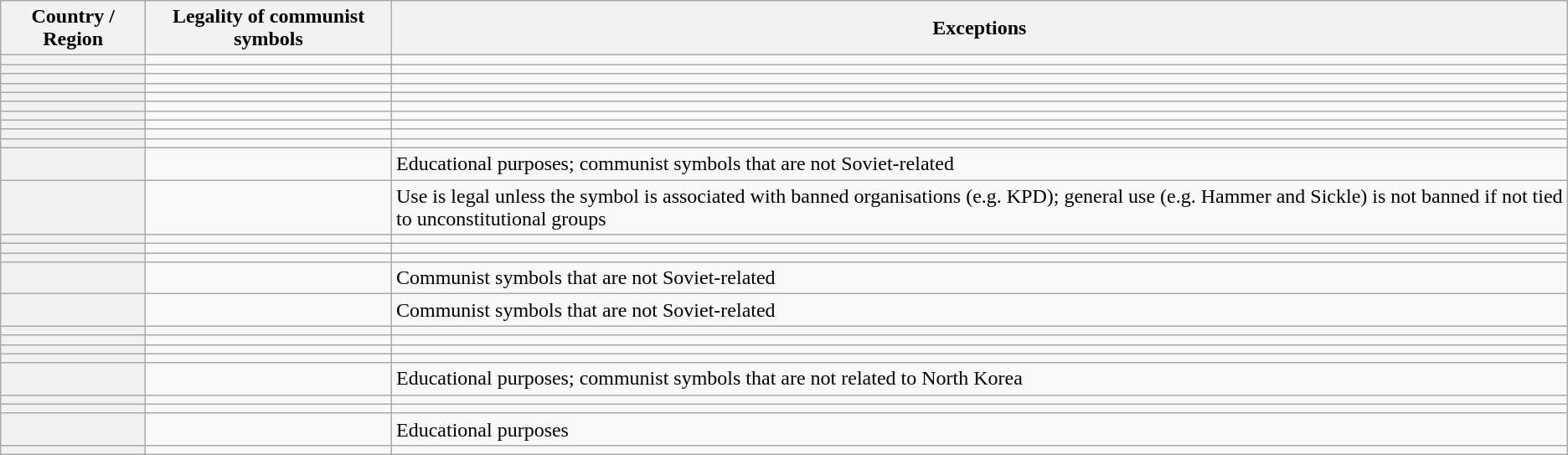<table class="wikitable sortable plainrowheaders col2center">
<tr>
<th scope="col">Country / Region</th>
<th scope="col">Legality of communist symbols</th>
<th scope="col">Exceptions</th>
</tr>
<tr>
<th scope="row"></th>
<td></td>
<td></td>
</tr>
<tr>
<th scope="row"></th>
<td></td>
<td></td>
</tr>
<tr>
<th scope="row"></th>
<td></td>
<td></td>
</tr>
<tr>
<th scope="row"></th>
<td></td>
<td></td>
</tr>
<tr>
<th scope="row"></th>
<td></td>
<td></td>
</tr>
<tr>
<th scope="row"></th>
<td></td>
<td></td>
</tr>
<tr>
<th scope="row"></th>
<td></td>
<td></td>
</tr>
<tr>
<th scope="row"></th>
<td></td>
<td></td>
</tr>
<tr>
<th scope="row"></th>
<td></td>
<td></td>
</tr>
<tr>
<th scope="row"></th>
<td></td>
<td></td>
</tr>
<tr>
<th scope="row"></th>
<td></td>
<td>Educational purposes; communist symbols that are not Soviet-related</td>
</tr>
<tr>
<th scope="row"></th>
<td></td>
<td>Use is legal unless the symbol is associated with banned organisations (e.g. KPD); general use (e.g. Hammer and Sickle) is not banned if not tied to unconstitutional groups</td>
</tr>
<tr>
<th scope="row"></th>
<td></td>
<td></td>
</tr>
<tr>
<th scope="row"></th>
<td></td>
<td></td>
</tr>
<tr>
<th scope="row"></th>
<td></td>
<td></td>
</tr>
<tr>
<th scope="row"></th>
<td></td>
<td>Communist symbols that are not Soviet-related</td>
</tr>
<tr>
<th scope="row"></th>
<td></td>
<td>Communist symbols that are not Soviet-related</td>
</tr>
<tr>
<th scope="row"></th>
<td></td>
<td></td>
</tr>
<tr>
<th scope="row"></th>
<td></td>
<td></td>
</tr>
<tr>
<th scope="row"></th>
<td></td>
<td></td>
</tr>
<tr>
<th scope="row"></th>
<td></td>
<td></td>
</tr>
<tr>
<th scope="row"></th>
<td></td>
<td>Educational purposes; communist symbols that are not related to North Korea</td>
</tr>
<tr>
<th scope="row"></th>
<td></td>
<td></td>
</tr>
<tr>
<th scope="row"></th>
<td></td>
<td></td>
</tr>
<tr>
<th scope="row"></th>
<td></td>
<td>Educational purposes</td>
</tr>
<tr>
<th scope="row"></th>
<td></td>
<td></td>
</tr>
</table>
